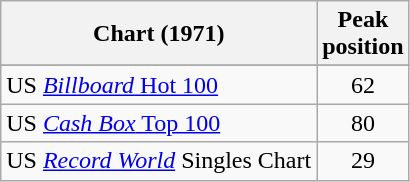<table class="wikitable sortable">
<tr>
<th>Chart (1971)</th>
<th>Peak<br>position</th>
</tr>
<tr>
</tr>
<tr>
</tr>
<tr>
</tr>
<tr>
<td>US <a href='#'><em>Billboard</em> Hot 100</a></td>
<td align="center">62</td>
</tr>
<tr>
<td>US <a href='#'><em>Cash Box</em> Top 100</a></td>
<td align="center">80</td>
</tr>
<tr>
<td>US <em><a href='#'>Record World</a></em> Singles Chart</td>
<td align="center">29</td>
</tr>
</table>
